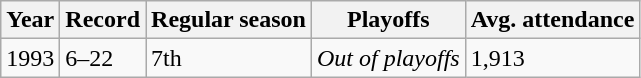<table class="wikitable">
<tr>
<th>Year</th>
<th>Record</th>
<th>Regular season</th>
<th>Playoffs</th>
<th>Avg. attendance</th>
</tr>
<tr>
<td>1993</td>
<td>6–22</td>
<td>7th</td>
<td><em>Out of playoffs</em></td>
<td>1,913</td>
</tr>
</table>
